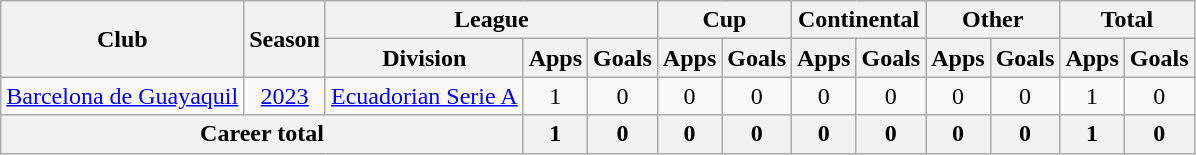<table class=wikitable style=text-align:center>
<tr>
<th rowspan=2>Club</th>
<th rowspan=2>Season</th>
<th colspan=3>League</th>
<th colspan=2>Cup</th>
<th colspan=2>Continental</th>
<th colspan=2>Other</th>
<th colspan=2>Total</th>
</tr>
<tr>
<th>Division</th>
<th>Apps</th>
<th>Goals</th>
<th>Apps</th>
<th>Goals</th>
<th>Apps</th>
<th>Goals</th>
<th>Apps</th>
<th>Goals</th>
<th>Apps</th>
<th>Goals</th>
</tr>
<tr>
<td><a href='#'>Barcelona de Guayaquil</a></td>
<td><a href='#'>2023</a></td>
<td><a href='#'>Ecuadorian Serie A</a></td>
<td>1</td>
<td>0</td>
<td>0</td>
<td>0</td>
<td>0</td>
<td>0</td>
<td>0</td>
<td>0</td>
<td>1</td>
<td>0</td>
</tr>
<tr>
<th colspan="3"><strong>Career total</strong></th>
<th>1</th>
<th>0</th>
<th>0</th>
<th>0</th>
<th>0</th>
<th>0</th>
<th>0</th>
<th>0</th>
<th>1</th>
<th>0</th>
</tr>
</table>
